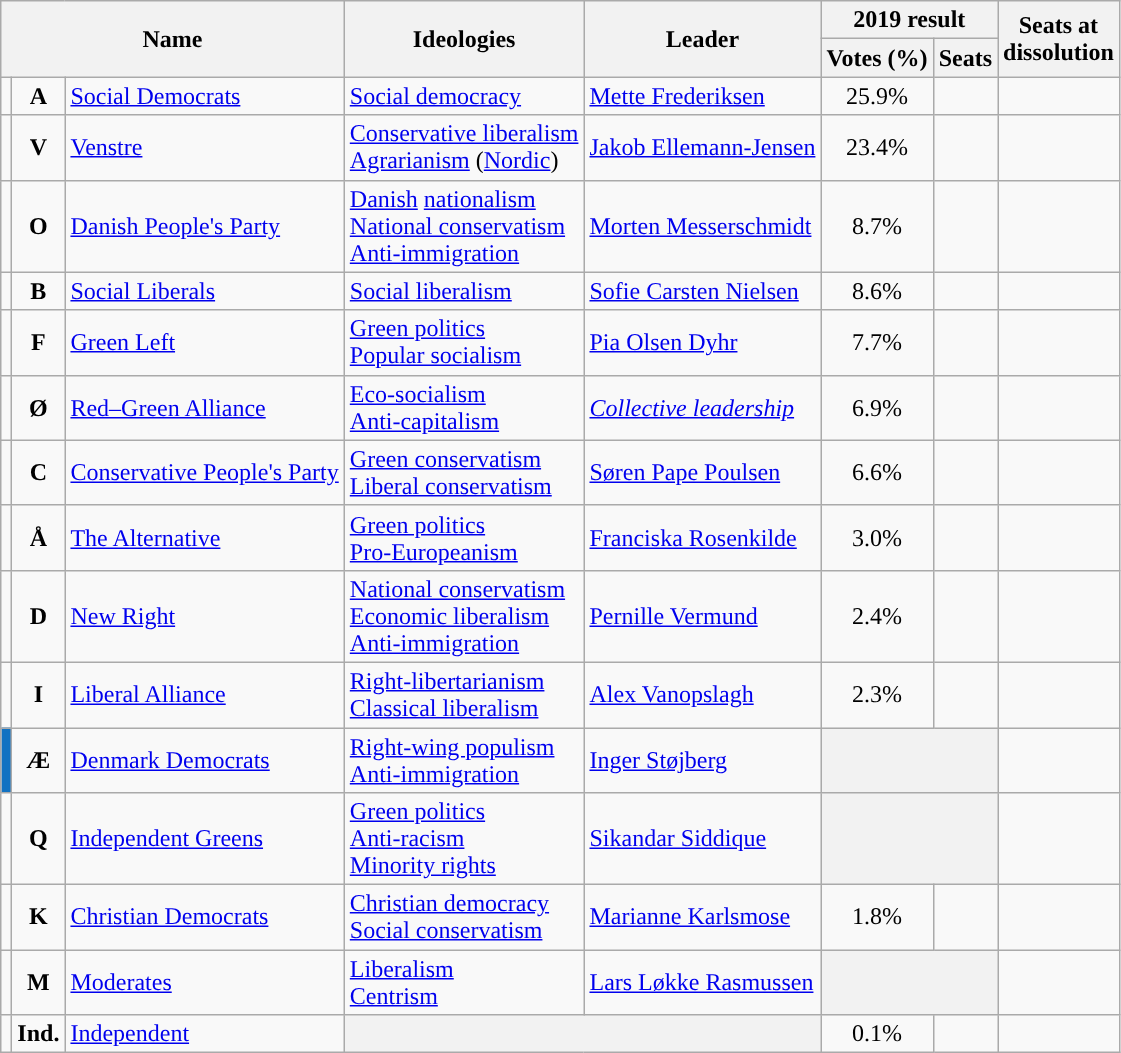<table class="wikitable">
<tr>
<th rowspan="2" colspan="3">Name</th>
<th rowspan="2">Ideologies</th>
<th rowspan="2">Leader</th>
<th colspan="2">2019 result</th>
<th rowspan="2">Seats at<br>dissolution</th>
</tr>
<tr>
<th>Votes (%)</th>
<th>Seats</th>
</tr>
<tr>
<td style="background:"></td>
<td style="text-align:center;"><strong>A</strong></td>
<td><a href='#'>Social Democrats</a><br></td>
<td><a href='#'>Social democracy</a></td>
<td><a href='#'>Mette Frederiksen</a></td>
<td style="text-align:center;">25.9%</td>
<td></td>
<td></td>
</tr>
<tr>
<td style="background:"></td>
<td style="text-align:center;"><strong>V</strong></td>
<td><a href='#'>Venstre</a><br></td>
<td><a href='#'>Conservative liberalism</a><br><a href='#'>Agrarianism</a> (<a href='#'>Nordic</a>)</td>
<td><a href='#'>Jakob Ellemann-Jensen</a></td>
<td style="text-align:center;">23.4%</td>
<td></td>
<td></td>
</tr>
<tr>
<td style="background:"></td>
<td style="text-align:center;"><strong>O</strong></td>
<td><a href='#'>Danish People's Party</a><br></td>
<td><a href='#'>Danish</a> <a href='#'>nationalism</a><br><a href='#'>National conservatism</a><br><a href='#'>Anti-immigration</a></td>
<td><a href='#'>Morten Messerschmidt</a></td>
<td style="text-align:center;">8.7%</td>
<td></td>
<td></td>
</tr>
<tr>
<td style="background:"></td>
<td style="text-align:center;"><strong>B</strong></td>
<td><a href='#'>Social Liberals</a><br></td>
<td><a href='#'>Social liberalism</a></td>
<td><a href='#'>Sofie Carsten Nielsen</a></td>
<td style="text-align:center;">8.6%</td>
<td></td>
<td></td>
</tr>
<tr>
<td style="background:"></td>
<td style="text-align:center;"><strong>F</strong></td>
<td><a href='#'>Green Left</a><br></td>
<td><a href='#'>Green politics</a><br><a href='#'>Popular socialism</a></td>
<td><a href='#'>Pia Olsen Dyhr</a></td>
<td style="text-align:center;">7.7%</td>
<td></td>
<td></td>
</tr>
<tr>
<td style="background:"></td>
<td style="text-align:center;"><strong>Ø</strong></td>
<td><a href='#'>Red–Green Alliance</a><br></td>
<td><a href='#'>Eco-socialism</a><br><a href='#'>Anti-capitalism</a></td>
<td><em><a href='#'>Collective leadership</a></em><br></td>
<td style="text-align:center;">6.9%</td>
<td></td>
<td></td>
</tr>
<tr>
<td style="background:"></td>
<td style="text-align:center;"><strong>C</strong></td>
<td><a href='#'>Conservative People's Party</a><br></td>
<td><a href='#'>Green conservatism</a><br><a href='#'>Liberal conservatism</a></td>
<td><a href='#'>Søren Pape Poulsen</a></td>
<td style="text-align:center;">6.6%</td>
<td></td>
<td></td>
</tr>
<tr>
<td style="background:"></td>
<td style="text-align:center;"><strong>Å</strong></td>
<td><a href='#'>The Alternative</a><br></td>
<td><a href='#'>Green politics</a><br><a href='#'>Pro-Europeanism</a></td>
<td><a href='#'>Franciska Rosenkilde</a></td>
<td style="text-align:center;">3.0%</td>
<td></td>
<td></td>
</tr>
<tr>
<td style="background:"></td>
<td style="text-align:center;"><strong>D</strong></td>
<td><a href='#'>New Right</a><br></td>
<td><a href='#'>National conservatism</a><br><a href='#'>Economic liberalism</a><br><a href='#'>Anti-immigration</a></td>
<td><a href='#'>Pernille Vermund</a></td>
<td style="text-align:center;">2.4%</td>
<td></td>
<td></td>
</tr>
<tr>
<td style="background:"></td>
<td style="text-align:center;"><strong>I</strong></td>
<td><a href='#'>Liberal Alliance</a><br></td>
<td><a href='#'>Right-libertarianism</a><br><a href='#'>Classical liberalism</a></td>
<td><a href='#'>Alex Vanopslagh</a></td>
<td style="text-align:center;">2.3%</td>
<td></td>
<td></td>
</tr>
<tr>
<td style="background:#1272C2;"></td>
<td style="text-align:center;"><strong>Æ</strong></td>
<td><a href='#'>Denmark Democrats</a><br></td>
<td><a href='#'>Right-wing populism</a><br><a href='#'>Anti-immigration</a></td>
<td><a href='#'>Inger Støjberg</a></td>
<th colspan="2"></th>
<td></td>
</tr>
<tr>
<td style="background:"></td>
<td style="text-align:center;"><strong>Q</strong></td>
<td><a href='#'>Independent Greens</a><br></td>
<td><a href='#'>Green politics</a><br><a href='#'>Anti-racism</a><br><a href='#'>Minority rights</a></td>
<td><a href='#'>Sikandar Siddique</a></td>
<th colspan="2"></th>
<td></td>
</tr>
<tr>
<td style="background:"></td>
<td style="text-align:center;"><strong>K</strong></td>
<td><a href='#'>Christian Democrats</a><br></td>
<td><a href='#'>Christian democracy</a><br><a href='#'>Social conservatism</a></td>
<td><a href='#'>Marianne Karlsmose</a></td>
<td style="text-align:center;">1.8%</td>
<td></td>
<td></td>
</tr>
<tr>
<td style="background:"></td>
<td style="text-align:center;"><strong>M</strong></td>
<td><a href='#'>Moderates</a><br></td>
<td><a href='#'>Liberalism</a><br><a href='#'>Centrism</a></td>
<td><a href='#'>Lars Løkke Rasmussen</a></td>
<th colspan="2"></th>
<td></td>
</tr>
<tr>
<td style="background:"></td>
<td style="text-align:center;"><strong>Ind.</strong></td>
<td><a href='#'>Independent</a></td>
<th colspan="2"></th>
<td style="text-align:center;">0.1%</td>
<td></td>
<td></td>
</tr>
</table>
